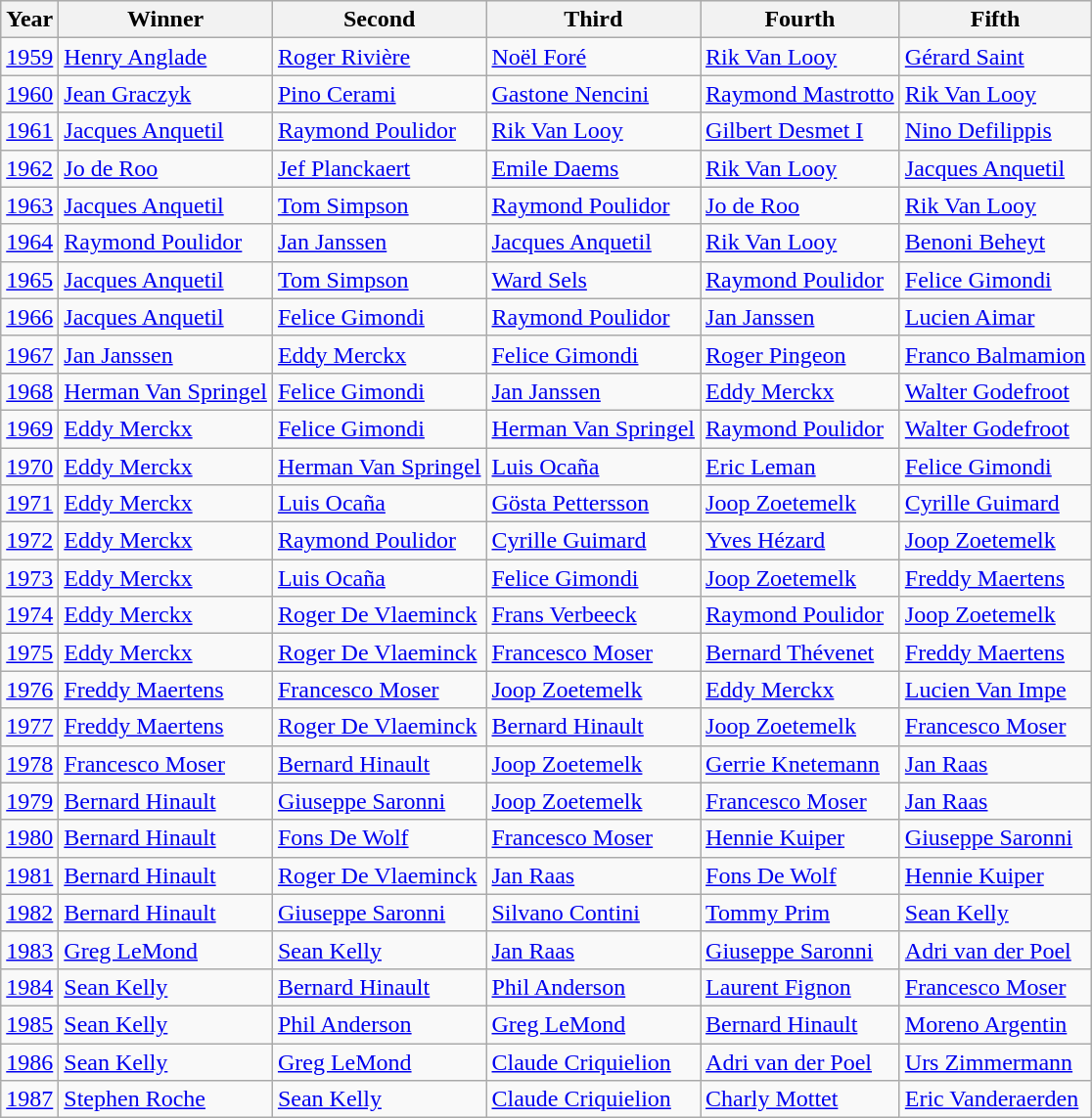<table class="wikitable">
<tr bgcolor="#efefefefef">
<th>Year</th>
<th>Winner</th>
<th>Second</th>
<th>Third</th>
<th>Fourth</th>
<th>Fifth</th>
</tr>
<tr>
<td><a href='#'>1959</a></td>
<td><a href='#'>Henry Anglade</a> </td>
<td><a href='#'>Roger Rivière</a></td>
<td><a href='#'>Noël Foré</a></td>
<td><a href='#'>Rik Van Looy</a></td>
<td><a href='#'>Gérard Saint</a></td>
</tr>
<tr>
<td><a href='#'>1960</a></td>
<td><a href='#'>Jean Graczyk</a> </td>
<td><a href='#'>Pino Cerami</a></td>
<td><a href='#'>Gastone Nencini</a></td>
<td><a href='#'>Raymond Mastrotto</a></td>
<td><a href='#'>Rik Van Looy</a></td>
</tr>
<tr>
<td><a href='#'>1961</a></td>
<td><a href='#'>Jacques Anquetil</a> </td>
<td><a href='#'>Raymond Poulidor</a></td>
<td><a href='#'>Rik Van Looy</a></td>
<td><a href='#'>Gilbert Desmet I</a></td>
<td><a href='#'>Nino Defilippis</a></td>
</tr>
<tr>
<td><a href='#'>1962</a></td>
<td><a href='#'>Jo de Roo</a> </td>
<td><a href='#'>Jef Planckaert</a></td>
<td><a href='#'>Emile Daems</a></td>
<td><a href='#'>Rik Van Looy</a></td>
<td><a href='#'>Jacques Anquetil</a></td>
</tr>
<tr>
<td><a href='#'>1963</a></td>
<td><a href='#'>Jacques Anquetil</a> </td>
<td><a href='#'>Tom Simpson</a></td>
<td><a href='#'>Raymond Poulidor</a></td>
<td><a href='#'>Jo de Roo</a></td>
<td><a href='#'>Rik Van Looy</a></td>
</tr>
<tr>
<td><a href='#'>1964</a></td>
<td><a href='#'>Raymond Poulidor</a> </td>
<td><a href='#'>Jan Janssen</a></td>
<td><a href='#'>Jacques Anquetil</a></td>
<td><a href='#'>Rik Van Looy</a></td>
<td><a href='#'>Benoni Beheyt</a></td>
</tr>
<tr>
<td><a href='#'>1965</a></td>
<td><a href='#'>Jacques Anquetil</a> </td>
<td><a href='#'>Tom Simpson</a></td>
<td><a href='#'>Ward Sels</a></td>
<td><a href='#'>Raymond Poulidor</a></td>
<td><a href='#'>Felice Gimondi</a></td>
</tr>
<tr>
<td><a href='#'>1966</a></td>
<td><a href='#'>Jacques Anquetil</a> </td>
<td><a href='#'>Felice Gimondi</a></td>
<td><a href='#'>Raymond Poulidor</a></td>
<td><a href='#'>Jan Janssen</a></td>
<td><a href='#'>Lucien Aimar</a></td>
</tr>
<tr>
<td><a href='#'>1967</a></td>
<td><a href='#'>Jan Janssen</a> </td>
<td><a href='#'>Eddy Merckx</a></td>
<td><a href='#'>Felice Gimondi</a></td>
<td><a href='#'>Roger Pingeon</a></td>
<td><a href='#'>Franco Balmamion</a></td>
</tr>
<tr>
<td><a href='#'>1968</a></td>
<td><a href='#'>Herman Van Springel</a> </td>
<td><a href='#'>Felice Gimondi</a></td>
<td><a href='#'>Jan Janssen</a></td>
<td><a href='#'>Eddy Merckx</a></td>
<td><a href='#'>Walter Godefroot</a></td>
</tr>
<tr>
<td><a href='#'>1969</a></td>
<td><a href='#'>Eddy Merckx</a> </td>
<td><a href='#'>Felice Gimondi</a></td>
<td><a href='#'>Herman Van Springel</a></td>
<td><a href='#'>Raymond Poulidor</a></td>
<td><a href='#'>Walter Godefroot</a></td>
</tr>
<tr>
<td><a href='#'>1970</a></td>
<td><a href='#'>Eddy Merckx</a> </td>
<td><a href='#'>Herman Van Springel</a></td>
<td><a href='#'>Luis Ocaña</a></td>
<td><a href='#'>Eric Leman</a></td>
<td><a href='#'>Felice Gimondi</a></td>
</tr>
<tr>
<td><a href='#'>1971</a></td>
<td><a href='#'>Eddy Merckx</a> </td>
<td><a href='#'>Luis Ocaña</a></td>
<td><a href='#'>Gösta Pettersson</a></td>
<td><a href='#'>Joop Zoetemelk</a></td>
<td><a href='#'>Cyrille Guimard</a></td>
</tr>
<tr>
<td><a href='#'>1972</a></td>
<td><a href='#'>Eddy Merckx</a> </td>
<td><a href='#'>Raymond Poulidor</a></td>
<td><a href='#'>Cyrille Guimard</a></td>
<td><a href='#'>Yves Hézard</a></td>
<td><a href='#'>Joop Zoetemelk</a></td>
</tr>
<tr>
<td><a href='#'>1973</a></td>
<td><a href='#'>Eddy Merckx</a> </td>
<td><a href='#'>Luis Ocaña</a></td>
<td><a href='#'>Felice Gimondi</a></td>
<td><a href='#'>Joop Zoetemelk</a></td>
<td><a href='#'>Freddy Maertens</a></td>
</tr>
<tr>
<td><a href='#'>1974</a></td>
<td><a href='#'>Eddy Merckx</a> </td>
<td><a href='#'>Roger De Vlaeminck</a></td>
<td><a href='#'>Frans Verbeeck</a></td>
<td><a href='#'>Raymond Poulidor</a></td>
<td><a href='#'>Joop Zoetemelk</a></td>
</tr>
<tr>
<td><a href='#'>1975</a></td>
<td><a href='#'>Eddy Merckx</a> </td>
<td><a href='#'>Roger De Vlaeminck</a></td>
<td><a href='#'>Francesco Moser</a></td>
<td><a href='#'>Bernard Thévenet</a></td>
<td><a href='#'>Freddy Maertens</a></td>
</tr>
<tr>
<td><a href='#'>1976</a></td>
<td><a href='#'>Freddy Maertens</a> </td>
<td><a href='#'>Francesco Moser</a></td>
<td><a href='#'>Joop Zoetemelk</a></td>
<td><a href='#'>Eddy Merckx</a></td>
<td><a href='#'>Lucien Van Impe</a></td>
</tr>
<tr>
<td><a href='#'>1977</a></td>
<td><a href='#'>Freddy Maertens</a> </td>
<td><a href='#'>Roger De Vlaeminck</a></td>
<td><a href='#'>Bernard Hinault</a></td>
<td><a href='#'>Joop Zoetemelk</a></td>
<td><a href='#'>Francesco Moser</a></td>
</tr>
<tr>
<td><a href='#'>1978</a></td>
<td><a href='#'>Francesco Moser</a> </td>
<td><a href='#'>Bernard Hinault</a></td>
<td><a href='#'>Joop Zoetemelk</a></td>
<td><a href='#'>Gerrie Knetemann</a></td>
<td><a href='#'>Jan Raas</a></td>
</tr>
<tr>
<td><a href='#'>1979</a></td>
<td><a href='#'>Bernard Hinault</a> </td>
<td><a href='#'>Giuseppe Saronni</a></td>
<td><a href='#'>Joop Zoetemelk</a></td>
<td><a href='#'>Francesco Moser</a></td>
<td><a href='#'>Jan Raas</a></td>
</tr>
<tr>
<td><a href='#'>1980</a></td>
<td><a href='#'>Bernard Hinault</a> </td>
<td><a href='#'>Fons De Wolf</a></td>
<td><a href='#'>Francesco Moser</a></td>
<td><a href='#'>Hennie Kuiper</a></td>
<td><a href='#'>Giuseppe Saronni</a></td>
</tr>
<tr>
<td><a href='#'>1981</a></td>
<td><a href='#'>Bernard Hinault</a> </td>
<td><a href='#'>Roger De Vlaeminck</a></td>
<td><a href='#'>Jan Raas</a></td>
<td><a href='#'>Fons De Wolf</a></td>
<td><a href='#'>Hennie Kuiper</a></td>
</tr>
<tr>
<td><a href='#'>1982</a></td>
<td><a href='#'>Bernard Hinault</a> </td>
<td><a href='#'>Giuseppe Saronni</a></td>
<td><a href='#'>Silvano Contini</a></td>
<td><a href='#'>Tommy Prim</a></td>
<td><a href='#'>Sean Kelly</a></td>
</tr>
<tr>
<td><a href='#'>1983</a></td>
<td><a href='#'>Greg LeMond</a> </td>
<td><a href='#'>Sean Kelly</a></td>
<td><a href='#'>Jan Raas</a></td>
<td><a href='#'>Giuseppe Saronni</a></td>
<td><a href='#'>Adri van der Poel</a></td>
</tr>
<tr>
<td><a href='#'>1984</a></td>
<td><a href='#'>Sean Kelly</a> </td>
<td><a href='#'>Bernard Hinault</a></td>
<td><a href='#'>Phil Anderson</a></td>
<td><a href='#'>Laurent Fignon</a></td>
<td><a href='#'>Francesco Moser</a></td>
</tr>
<tr>
<td><a href='#'>1985</a></td>
<td><a href='#'>Sean Kelly</a> </td>
<td><a href='#'>Phil Anderson</a></td>
<td><a href='#'>Greg LeMond</a></td>
<td><a href='#'>Bernard Hinault</a></td>
<td><a href='#'>Moreno Argentin</a></td>
</tr>
<tr>
<td><a href='#'>1986</a></td>
<td><a href='#'>Sean Kelly</a> </td>
<td><a href='#'>Greg LeMond</a></td>
<td><a href='#'>Claude Criquielion</a></td>
<td><a href='#'>Adri van der Poel</a></td>
<td><a href='#'>Urs Zimmermann</a></td>
</tr>
<tr>
<td><a href='#'>1987</a></td>
<td><a href='#'>Stephen Roche</a> </td>
<td><a href='#'>Sean Kelly</a></td>
<td><a href='#'>Claude Criquielion</a></td>
<td><a href='#'>Charly Mottet</a></td>
<td><a href='#'>Eric Vanderaerden</a></td>
</tr>
</table>
